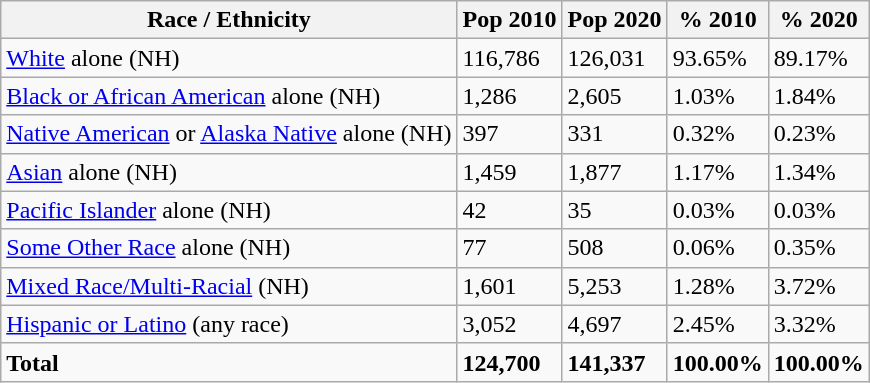<table class="wikitable">
<tr>
<th>Race / Ethnicity</th>
<th>Pop 2010</th>
<th>Pop 2020</th>
<th>% 2010</th>
<th>% 2020</th>
</tr>
<tr>
<td><a href='#'>White</a> alone (NH)</td>
<td>116,786</td>
<td>126,031</td>
<td>93.65%</td>
<td>89.17%</td>
</tr>
<tr>
<td><a href='#'>Black or African American</a> alone (NH)</td>
<td>1,286</td>
<td>2,605</td>
<td>1.03%</td>
<td>1.84%</td>
</tr>
<tr>
<td><a href='#'>Native American</a> or <a href='#'>Alaska Native</a> alone (NH)</td>
<td>397</td>
<td>331</td>
<td>0.32%</td>
<td>0.23%</td>
</tr>
<tr>
<td><a href='#'>Asian</a> alone (NH)</td>
<td>1,459</td>
<td>1,877</td>
<td>1.17%</td>
<td>1.34%</td>
</tr>
<tr>
<td><a href='#'>Pacific Islander</a> alone (NH)</td>
<td>42</td>
<td>35</td>
<td>0.03%</td>
<td>0.03%</td>
</tr>
<tr>
<td><a href='#'>Some Other Race</a> alone (NH)</td>
<td>77</td>
<td>508</td>
<td>0.06%</td>
<td>0.35%</td>
</tr>
<tr>
<td><a href='#'>Mixed Race/Multi-Racial</a> (NH)</td>
<td>1,601</td>
<td>5,253</td>
<td>1.28%</td>
<td>3.72%</td>
</tr>
<tr>
<td><a href='#'>Hispanic or Latino</a> (any race)</td>
<td>3,052</td>
<td>4,697</td>
<td>2.45%</td>
<td>3.32%</td>
</tr>
<tr>
<td><strong>Total</strong></td>
<td><strong>124,700</strong></td>
<td><strong>141,337</strong></td>
<td><strong>100.00%</strong></td>
<td><strong>100.00%</strong></td>
</tr>
</table>
